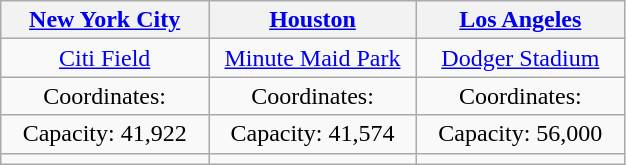<table class="wikitable" style="text-align: center">
<tr>
<th scope="col" style="width: 30%"><a href='#'>New York City</a></th>
<th scope="col" style="width: 30%"><a href='#'>Houston</a></th>
<th scope="col" style="width: 30%"><a href='#'>Los Angeles</a></th>
</tr>
<tr>
<td><a href='#'>Citi Field</a></td>
<td><a href='#'>Minute Maid Park</a></td>
<td><a href='#'>Dodger Stadium</a></td>
</tr>
<tr>
<td>Coordinates: </td>
<td>Coordinates: </td>
<td>Coordinates: </td>
</tr>
<tr>
<td>Capacity: 41,922</td>
<td>Capacity: 41,574</td>
<td>Capacity: 56,000</td>
</tr>
<tr>
<td></td>
<td></td>
<td></td>
</tr>
</table>
